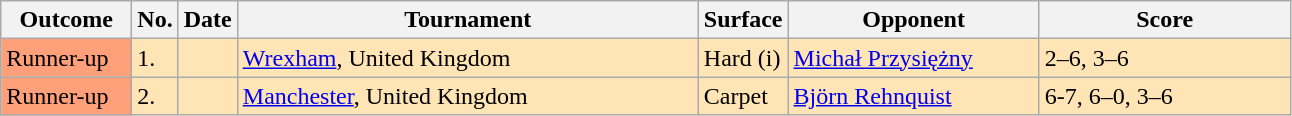<table class=wikitable>
<tr>
<th width=80>Outcome</th>
<th>No.</th>
<th>Date</th>
<th width=300>Tournament</th>
<th>Surface</th>
<th width=160>Opponent</th>
<th width=160>Score</th>
</tr>
<tr bgcolor=moccasin>
<td style="background:#ffa07a;">Runner-up</td>
<td>1.</td>
<td></td>
<td><a href='#'>Wrexham</a>, United Kingdom</td>
<td>Hard (i)</td>
<td> <a href='#'>Michał Przysiężny</a></td>
<td>2–6, 3–6</td>
</tr>
<tr bgcolor=moccasin>
<td style="background:#ffa07a;">Runner-up</td>
<td>2.</td>
<td></td>
<td><a href='#'>Manchester</a>, United Kingdom</td>
<td>Carpet</td>
<td> <a href='#'>Björn Rehnquist</a></td>
<td>6-7, 6–0, 3–6</td>
</tr>
</table>
